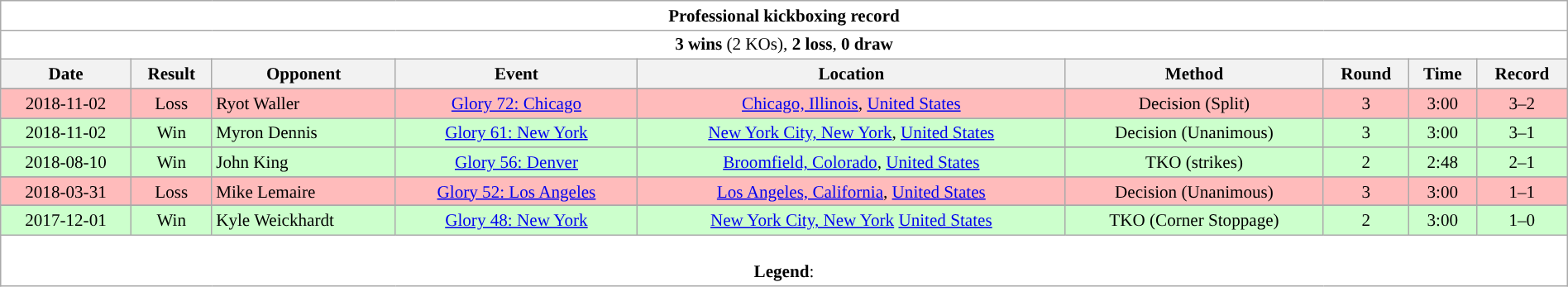<table class="wikitable collapsible" style="font-size:88%; text-align:center; width:100%;">
<tr>
<th colspan=9 style="background:#fff">Professional kickboxing record</th>
</tr>
<tr>
<td colspan=9 style="background:#fff"><strong>3 wins</strong> (2 KOs), <strong>2 loss</strong>, <strong>0 draw</strong></td>
</tr>
<tr>
<th>Date</th>
<th>Result</th>
<th>Opponent</th>
<th>Event</th>
<th>Location</th>
<th>Method</th>
<th>Round</th>
<th>Time</th>
<th>Record</th>
</tr>
<tr>
</tr>
<tr style="text-align:center; background:#FFBBBB;">
<td>2018-11-02</td>
<td>Loss</td>
<td align=left> Ryot Waller</td>
<td><a href='#'>Glory 72: Chicago</a></td>
<td><a href='#'>Chicago, Illinois</a>, <a href='#'>United States</a></td>
<td>Decision (Split)</td>
<td>3</td>
<td>3:00</td>
<td>3–2</td>
</tr>
<tr>
</tr>
<tr style="text-align:center; background:#cfc;">
<td>2018-11-02</td>
<td>Win</td>
<td align=left> Myron Dennis</td>
<td><a href='#'>Glory 61: New York</a></td>
<td><a href='#'>New York City, New York</a>, <a href='#'>United States</a></td>
<td>Decision (Unanimous)</td>
<td>3</td>
<td>3:00</td>
<td>3–1</td>
</tr>
<tr>
</tr>
<tr style="background:#cfc">
<td>2018-08-10</td>
<td>Win</td>
<td align=left> John King</td>
<td><a href='#'>Glory 56: Denver</a></td>
<td><a href='#'>Broomfield, Colorado</a>, <a href='#'>United States</a></td>
<td>TKO (strikes)</td>
<td>2</td>
<td>2:48</td>
<td>2–1</td>
</tr>
<tr>
</tr>
<tr style="background:#FFBBBB">
<td>2018-03-31</td>
<td>Loss</td>
<td align=left> Mike Lemaire</td>
<td><a href='#'>Glory 52: Los Angeles</a></td>
<td><a href='#'>Los Angeles, California</a>, <a href='#'>United States</a></td>
<td>Decision (Unanimous)</td>
<td>3</td>
<td>3:00</td>
<td>1–1</td>
</tr>
<tr>
</tr>
<tr style="background:#cfc;">
<td>2017-12-01</td>
<td>Win</td>
<td align=left> Kyle Weickhardt</td>
<td><a href='#'>Glory 48: New York</a></td>
<td><a href='#'>New York City, New York</a> <a href='#'>United States</a></td>
<td>TKO (Corner Stoppage)</td>
<td>2</td>
<td>3:00</td>
<td>1–0</td>
</tr>
<tr>
<td colspan=9 style="background:#fff"><br><strong>Legend</strong>: 


</td>
</tr>
</table>
